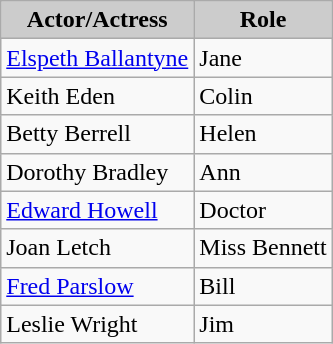<table class="wikitable">
<tr>
<th style="background-color:#CCCCCC">Actor/Actress</th>
<th style="background-color:#CCCCCC">Role</th>
</tr>
<tr>
<td><a href='#'>Elspeth Ballantyne</a></td>
<td>Jane</td>
</tr>
<tr>
<td>Keith Eden</td>
<td>Colin</td>
</tr>
<tr>
<td>Betty Berrell</td>
<td>Helen</td>
</tr>
<tr>
<td>Dorothy Bradley</td>
<td>Ann</td>
</tr>
<tr>
<td><a href='#'>Edward Howell</a></td>
<td>Doctor</td>
</tr>
<tr>
<td>Joan Letch</td>
<td>Miss Bennett</td>
</tr>
<tr>
<td><a href='#'>Fred Parslow</a></td>
<td>Bill</td>
</tr>
<tr>
<td>Leslie Wright</td>
<td>Jim</td>
</tr>
</table>
